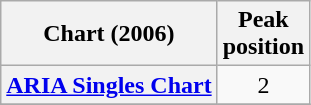<table class="wikitable plainrowheaders">
<tr>
<th scope="col">Chart (2006)</th>
<th scope="col">Peak<br>position</th>
</tr>
<tr>
<th scope="row"><a href='#'>ARIA Singles Chart</a></th>
<td style="text-align:center;">2</td>
</tr>
<tr>
</tr>
</table>
